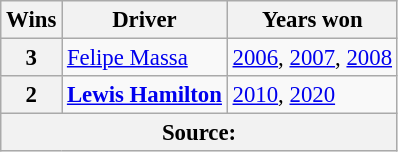<table class="wikitable" style="font-size: 95%;">
<tr>
<th>Wins</th>
<th>Driver</th>
<th>Years won</th>
</tr>
<tr>
<th>3</th>
<td> <a href='#'>Felipe Massa</a></td>
<td><a href='#'>2006</a>, <a href='#'>2007</a>, <a href='#'>2008</a></td>
</tr>
<tr>
<th>2</th>
<td><strong> <a href='#'>Lewis Hamilton</a></strong></td>
<td><a href='#'>2010</a>, <a href='#'>2020</a></td>
</tr>
<tr>
<th colspan="3">Source:</th>
</tr>
</table>
